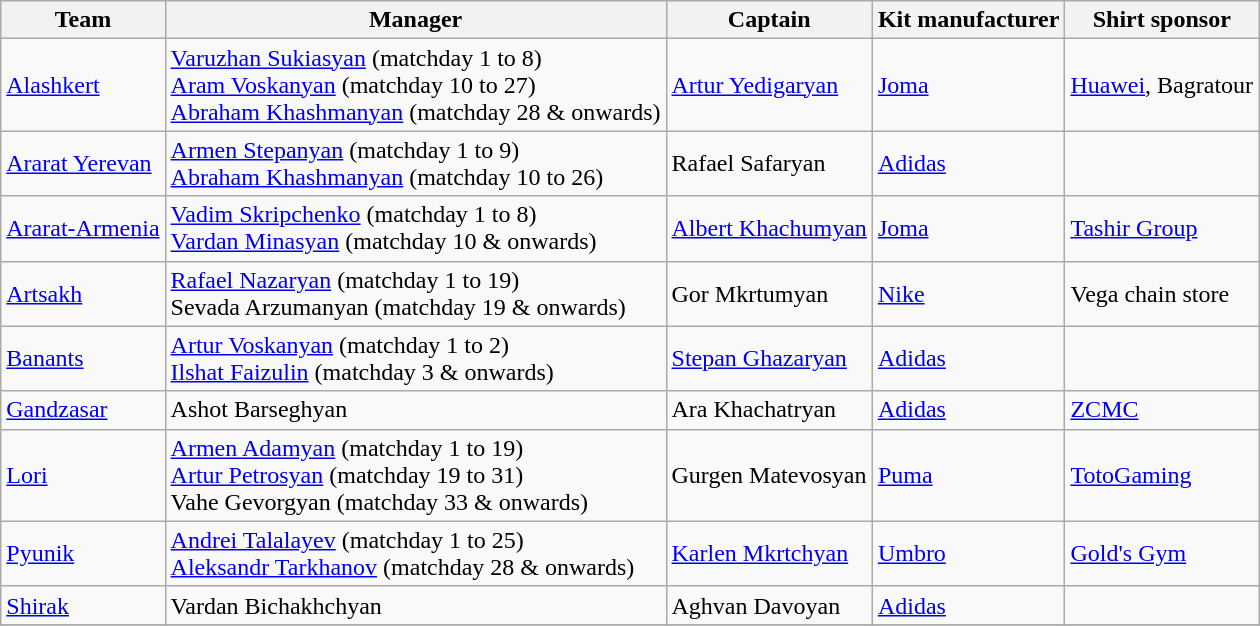<table class="wikitable sortable" style="text-align: left;">
<tr>
<th>Team</th>
<th>Manager</th>
<th>Captain</th>
<th>Kit manufacturer</th>
<th>Shirt sponsor</th>
</tr>
<tr>
<td><a href='#'>Alashkert</a></td>
<td><a href='#'>Varuzhan Sukiasyan</a> (matchday 1 to 8)<br> <a href='#'>Aram Voskanyan</a> (matchday 10 to 27)<br> <a href='#'>Abraham Khashmanyan</a> (matchday 28 & onwards)</td>
<td><a href='#'>Artur Yedigaryan</a></td>
<td><a href='#'>Joma</a></td>
<td><a href='#'>Huawei</a>, Bagratour</td>
</tr>
<tr>
<td><a href='#'>Ararat Yerevan</a></td>
<td> <a href='#'>Armen Stepanyan</a> (matchday 1 to 9)<br> <a href='#'>Abraham Khashmanyan</a> (matchday 10 to 26)</td>
<td>Rafael Safaryan</td>
<td><a href='#'>Adidas</a></td>
<td></td>
</tr>
<tr>
<td><a href='#'>Ararat-Armenia</a></td>
<td> <a href='#'>Vadim Skripchenko</a> (matchday 1 to 8)<br> <a href='#'>Vardan Minasyan</a> (matchday 10 & onwards)</td>
<td><a href='#'>Albert Khachumyan</a></td>
<td><a href='#'>Joma</a></td>
<td><a href='#'>Tashir Group</a></td>
</tr>
<tr>
<td><a href='#'>Artsakh</a></td>
<td><a href='#'>Rafael Nazaryan</a> (matchday 1 to 19)<br> Sevada Arzumanyan (matchday 19 & onwards)</td>
<td>Gor Mkrtumyan</td>
<td><a href='#'>Nike</a></td>
<td>Vega chain store</td>
</tr>
<tr>
<td><a href='#'>Banants</a></td>
<td><a href='#'>Artur Voskanyan</a> (matchday 1 to 2)<br>  <a href='#'>Ilshat Faizulin</a> (matchday 3 & onwards)</td>
<td><a href='#'>Stepan Ghazaryan</a></td>
<td><a href='#'>Adidas</a></td>
<td></td>
</tr>
<tr>
<td><a href='#'>Gandzasar</a></td>
<td>Ashot Barseghyan</td>
<td>Ara Khachatryan</td>
<td><a href='#'>Adidas</a></td>
<td><a href='#'>ZCMC</a></td>
</tr>
<tr>
<td><a href='#'>Lori</a></td>
<td><a href='#'>Armen Adamyan</a> (matchday 1 to 19) <br> <a href='#'>Artur Petrosyan</a> (matchday 19 to 31) <br> Vahe Gevorgyan (matchday 33 & onwards)</td>
<td>Gurgen Matevosyan</td>
<td><a href='#'>Puma</a></td>
<td><a href='#'>TotoGaming</a></td>
</tr>
<tr>
<td><a href='#'>Pyunik</a></td>
<td> <a href='#'>Andrei Talalayev</a> (matchday 1 to 25) <br> <a href='#'>Aleksandr Tarkhanov</a> (matchday 28 & onwards)</td>
<td><a href='#'>Karlen Mkrtchyan</a></td>
<td><a href='#'>Umbro</a></td>
<td><a href='#'>Gold's Gym</a></td>
</tr>
<tr>
<td><a href='#'>Shirak</a></td>
<td>Vardan Bichakhchyan</td>
<td>Aghvan Davoyan</td>
<td><a href='#'>Adidas</a></td>
<td></td>
</tr>
<tr>
</tr>
</table>
